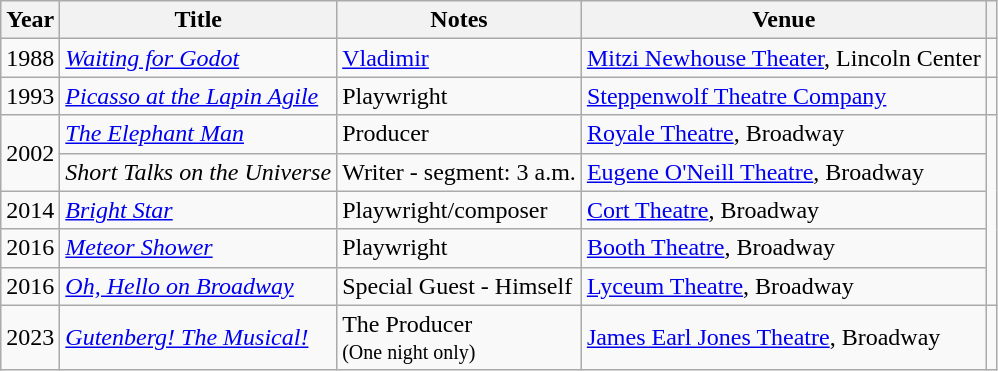<table class="wikitable sortable">
<tr>
<th>Year</th>
<th>Title</th>
<th>Notes</th>
<th>Venue</th>
<th></th>
</tr>
<tr>
<td>1988</td>
<td><em><a href='#'>Waiting for Godot</a></em></td>
<td><a href='#'>Vladimir</a></td>
<td><a href='#'>Mitzi Newhouse Theater</a>, Lincoln Center</td>
<td></td>
</tr>
<tr>
<td>1993</td>
<td><em><a href='#'>Picasso at the Lapin Agile</a></em></td>
<td>Playwright</td>
<td><a href='#'>Steppenwolf Theatre Company</a></td>
<td></td>
</tr>
<tr>
<td rowspan="2">2002</td>
<td><em><a href='#'>The Elephant Man</a></em></td>
<td>Producer</td>
<td><a href='#'>Royale Theatre</a>, Broadway</td>
<td rowspan=5></td>
</tr>
<tr>
<td><em>Short Talks on the Universe</em></td>
<td>Writer - segment: 3 a.m.</td>
<td><a href='#'>Eugene O'Neill Theatre</a>, Broadway</td>
</tr>
<tr>
<td>2014</td>
<td><em><a href='#'>Bright Star</a></em></td>
<td>Playwright/composer</td>
<td><a href='#'>Cort Theatre</a>, Broadway</td>
</tr>
<tr>
<td>2016</td>
<td><em><a href='#'>Meteor Shower</a></em></td>
<td>Playwright</td>
<td><a href='#'>Booth Theatre</a>, Broadway</td>
</tr>
<tr>
<td>2016</td>
<td><em><a href='#'>Oh, Hello on Broadway</a></em></td>
<td>Special Guest - Himself</td>
<td><a href='#'>Lyceum Theatre</a>, Broadway</td>
</tr>
<tr>
<td>2023</td>
<td><em><a href='#'>Gutenberg! The Musical!</a></em></td>
<td>The Producer<br><small>(One night only)</small></td>
<td><a href='#'>James Earl Jones Theatre</a>, Broadway</td>
<td></td>
</tr>
</table>
